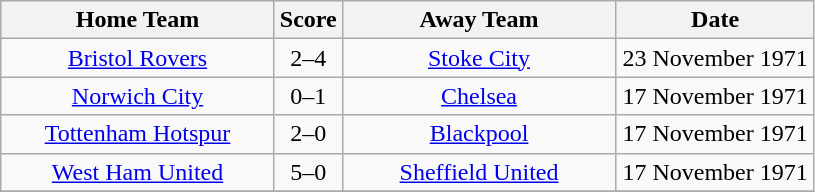<table class="wikitable" style="text-align:center;">
<tr>
<th width=175>Home Team</th>
<th width=20>Score</th>
<th width=175>Away Team</th>
<th width=125>Date</th>
</tr>
<tr>
<td><a href='#'>Bristol Rovers</a></td>
<td>2–4</td>
<td><a href='#'>Stoke City</a></td>
<td>23 November 1971</td>
</tr>
<tr>
<td><a href='#'>Norwich City</a></td>
<td>0–1</td>
<td><a href='#'>Chelsea</a></td>
<td>17 November 1971</td>
</tr>
<tr>
<td><a href='#'>Tottenham Hotspur</a></td>
<td>2–0</td>
<td><a href='#'>Blackpool</a></td>
<td>17 November 1971</td>
</tr>
<tr>
<td><a href='#'>West Ham United</a></td>
<td>5–0</td>
<td><a href='#'>Sheffield United</a></td>
<td>17 November 1971</td>
</tr>
<tr>
</tr>
</table>
